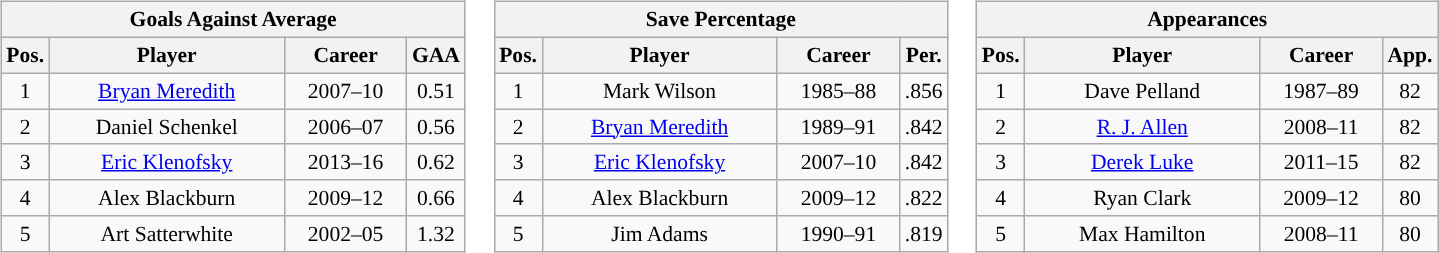<table>
<tr>
<td><br><table class="wikitable" style="text-align: center; font-size: 90%;">
<tr>
<th colspan="4">Goals Against Average</th>
</tr>
<tr>
<th width="25">Pos.</th>
<th style="width:150px;">Player</th>
<th width="75">Career</th>
<th width="25">GAA</th>
</tr>
<tr>
<td>1</td>
<td><a href='#'>Bryan Meredith</a></td>
<td>2007–10</td>
<td>0.51</td>
</tr>
<tr>
<td>2</td>
<td>Daniel Schenkel</td>
<td>2006–07</td>
<td>0.56</td>
</tr>
<tr>
<td>3</td>
<td><a href='#'>Eric Klenofsky</a></td>
<td>2013–16</td>
<td>0.62</td>
</tr>
<tr>
<td>4</td>
<td>Alex Blackburn</td>
<td>2009–12</td>
<td>0.66</td>
</tr>
<tr>
<td>5</td>
<td>Art Satterwhite</td>
<td>2002–05</td>
<td>1.32</td>
</tr>
</table>
</td>
<td><br><table class="wikitable" style="text-align: center; font-size: 90%;">
<tr>
<th colspan="4">Save Percentage</th>
</tr>
<tr>
<th width="25">Pos.</th>
<th style="width:150px;">Player</th>
<th width="75">Career</th>
<th width="25">Per.</th>
</tr>
<tr>
<td>1</td>
<td>Mark Wilson</td>
<td>1985–88</td>
<td>.856</td>
</tr>
<tr>
<td>2</td>
<td><a href='#'>Bryan Meredith</a></td>
<td>1989–91</td>
<td>.842</td>
</tr>
<tr>
<td>3</td>
<td><a href='#'>Eric Klenofsky</a></td>
<td>2007–10</td>
<td>.842</td>
</tr>
<tr>
<td>4</td>
<td>Alex Blackburn</td>
<td>2009–12</td>
<td>.822</td>
</tr>
<tr>
<td>5</td>
<td>Jim Adams</td>
<td>1990–91</td>
<td>.819</td>
</tr>
</table>
</td>
<td><br><table class="wikitable" style="text-align: center; font-size: 90%;">
<tr>
<th colspan="4">Appearances</th>
</tr>
<tr>
<th width="25">Pos.</th>
<th style="width:150px;">Player</th>
<th width="75">Career</th>
<th width="25">App.</th>
</tr>
<tr>
<td>1</td>
<td>Dave Pelland</td>
<td>1987–89</td>
<td>82</td>
</tr>
<tr>
<td>2</td>
<td><a href='#'>R. J. Allen</a></td>
<td>2008–11</td>
<td>82</td>
</tr>
<tr>
<td>3</td>
<td><a href='#'>Derek Luke</a></td>
<td>2011–15</td>
<td>82</td>
</tr>
<tr>
<td>4</td>
<td>Ryan Clark</td>
<td>2009–12</td>
<td>80</td>
</tr>
<tr>
<td>5</td>
<td>Max Hamilton</td>
<td>2008–11</td>
<td>80</td>
</tr>
</table>
</td>
</tr>
</table>
